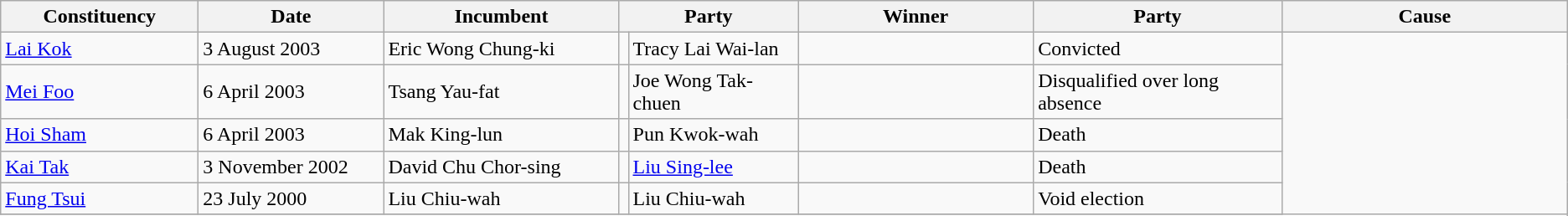<table class="wikitable">
<tr>
<th width=150px>Constituency</th>
<th width="140px">Date</th>
<th width=180px>Incumbent</th>
<th width=100px colspan=2>Party</th>
<th width=180px>Winner</th>
<th width=100px colspan=2>Party</th>
<th width=220px>Cause</th>
</tr>
<tr>
<td><a href='#'>Lai Kok</a></td>
<td>3 August 2003</td>
<td>Eric Wong Chung-ki</td>
<td></td>
<td>Tracy Lai Wai-lan</td>
<td></td>
<td>Convicted</td>
</tr>
<tr>
<td><a href='#'>Mei Foo</a></td>
<td>6 April 2003</td>
<td>Tsang Yau-fat</td>
<td></td>
<td>Joe Wong Tak-chuen</td>
<td></td>
<td>Disqualified over long absence</td>
</tr>
<tr>
<td><a href='#'>Hoi Sham</a></td>
<td>6 April 2003</td>
<td>Mak King-lun</td>
<td></td>
<td>Pun Kwok-wah</td>
<td></td>
<td>Death</td>
</tr>
<tr>
<td><a href='#'>Kai Tak</a></td>
<td>3 November 2002</td>
<td>David Chu Chor-sing</td>
<td></td>
<td><a href='#'>Liu Sing-lee</a></td>
<td></td>
<td>Death</td>
</tr>
<tr>
<td><a href='#'>Fung Tsui</a></td>
<td>23 July 2000</td>
<td>Liu Chiu-wah</td>
<td></td>
<td>Liu Chiu-wah</td>
<td></td>
<td>Void election</td>
</tr>
<tr>
</tr>
</table>
